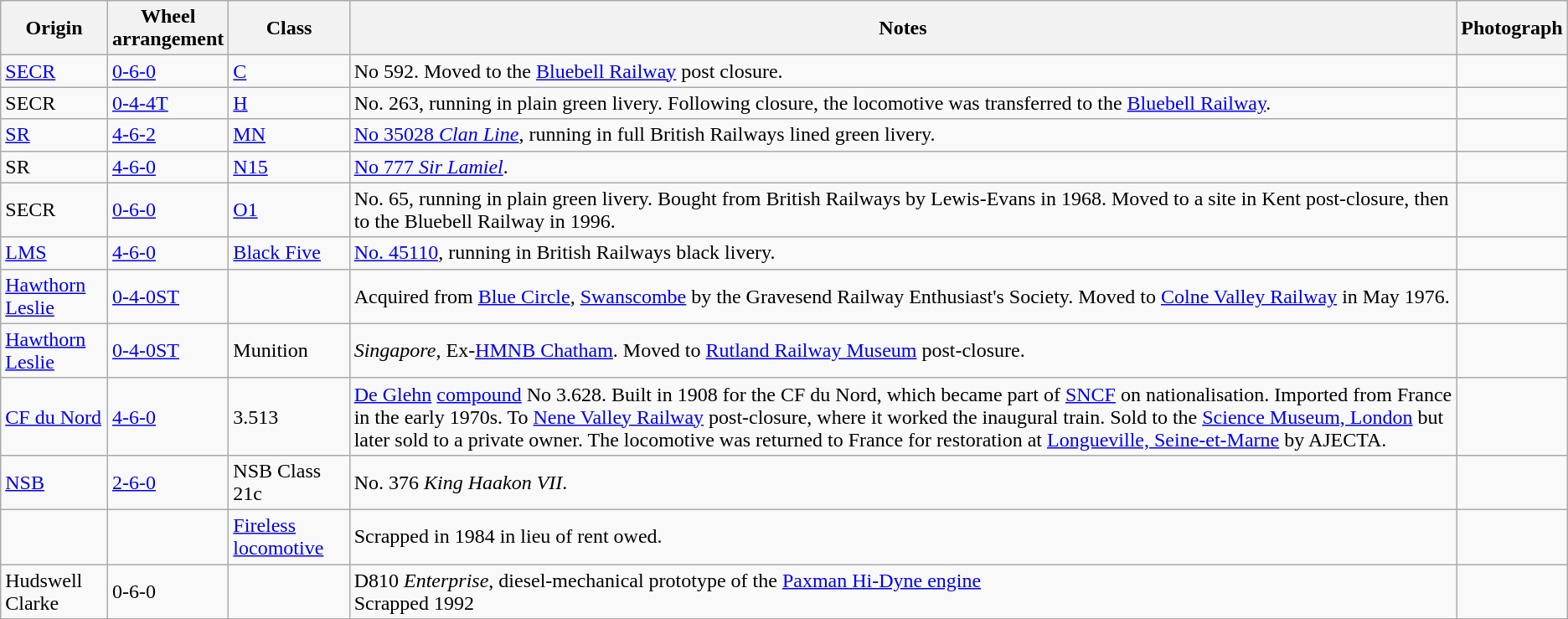<table class="wikitable">
<tr>
<th>Origin</th>
<th>Wheel<br>arrangement</th>
<th>Class</th>
<th>Notes</th>
<th>Photograph</th>
</tr>
<tr>
<td><a href='#'>SECR</a></td>
<td><a href='#'>0-6-0</a></td>
<td><a href='#'>C</a></td>
<td>No 592. Moved to the <a href='#'>Bluebell Railway</a> post closure.</td>
<td></td>
</tr>
<tr>
<td>SECR</td>
<td><a href='#'>0-4-4T</a></td>
<td><a href='#'>H</a></td>
<td>No. 263, running in plain green livery. Following closure, the locomotive was transferred to the <a href='#'>Bluebell Railway</a>.</td>
<td></td>
</tr>
<tr>
<td><a href='#'>SR</a></td>
<td><a href='#'>4-6-2</a></td>
<td><a href='#'>MN</a></td>
<td><a href='#'>No 35028 <em>Clan Line</em></a>, running in full British Railways lined green livery.</td>
<td></td>
</tr>
<tr>
<td>SR</td>
<td><a href='#'>4-6-0</a></td>
<td><a href='#'>N15</a></td>
<td><a href='#'>No 777 <em>Sir Lamiel</em></a>.</td>
<td></td>
</tr>
<tr>
<td>SECR</td>
<td><a href='#'>0-6-0</a></td>
<td><a href='#'>O1</a></td>
<td>No. 65, running in plain green livery. Bought from British Railways by Lewis-Evans in 1968. Moved to a site in Kent post-closure, then to the Bluebell Railway in 1996.</td>
<td></td>
</tr>
<tr>
<td><a href='#'>LMS</a></td>
<td><a href='#'>4-6-0</a></td>
<td><a href='#'>Black Five</a></td>
<td><a href='#'>No. 45110</a>, running in British Railways black livery.</td>
<td></td>
</tr>
<tr>
<td><a href='#'>Hawthorn Leslie</a></td>
<td><a href='#'>0-4-0ST</a></td>
<td></td>
<td>Acquired from <a href='#'>Blue Circle</a>, <a href='#'>Swanscombe</a> by the Gravesend Railway Enthusiast's Society. Moved to <a href='#'>Colne Valley Railway</a> in May 1976.</td>
<td></td>
</tr>
<tr>
<td><a href='#'>Hawthorn Leslie</a></td>
<td><a href='#'>0-4-0ST</a></td>
<td>Munition</td>
<td><em>Singapore</em>, Ex-<a href='#'>HMNB Chatham</a>. Moved to <a href='#'>Rutland Railway Museum</a> post-closure.</td>
<td></td>
</tr>
<tr>
<td><a href='#'>CF du Nord</a></td>
<td><a href='#'>4-6-0</a></td>
<td>3.513</td>
<td><a href='#'>De Glehn</a> <a href='#'>compound</a> No 3.628. Built in 1908 for the CF du Nord, which became part of <a href='#'>SNCF</a> on nationalisation. Imported from France in the early 1970s. To <a href='#'>Nene Valley Railway</a> post-closure, where it worked the inaugural train. Sold to the <a href='#'>Science Museum, London</a> but later sold to a private owner. The locomotive was returned to France for restoration at <a href='#'>Longueville, Seine-et-Marne</a> by AJECTA.</td>
<td></td>
</tr>
<tr>
<td><a href='#'>NSB</a></td>
<td><a href='#'>2-6-0</a></td>
<td>NSB Class 21c</td>
<td>No. 376 <em>King Haakon VII</em>.</td>
<td></td>
</tr>
<tr>
<td></td>
<td></td>
<td><a href='#'>Fireless locomotive</a></td>
<td>Scrapped in 1984 in lieu of rent owed.</td>
<td></td>
</tr>
<tr>
<td>Hudswell Clarke</td>
<td>0-6-0</td>
<td></td>
<td>D810 <em>Enterprise</em>, diesel-mechanical prototype of the <a href='#'>Paxman Hi-Dyne engine</a><br>Scrapped 1992</td>
<td></td>
</tr>
</table>
